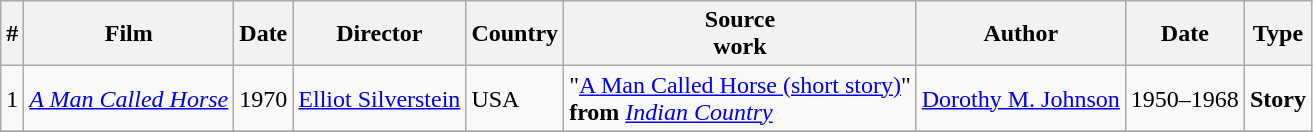<table class="wikitable">
<tr>
<th>#</th>
<th>Film</th>
<th>Date</th>
<th>Director</th>
<th>Country</th>
<th>Source<br>work</th>
<th>Author</th>
<th>Date</th>
<th>Type</th>
</tr>
<tr>
<td>1</td>
<td><em><a href='#'>A Man Called Horse</a></em></td>
<td>1970</td>
<td><a href='#'>Elliot Silverstein</a></td>
<td>USA</td>
<td>"<a href='#'>A Man Called Horse (short story)</a>"<br><strong>from</strong> <em><a href='#'>Indian Country</a></em></td>
<td><a href='#'>Dorothy M. Johnson</a></td>
<td>1950–1968</td>
<td><strong>Story</strong></td>
</tr>
<tr>
</tr>
</table>
